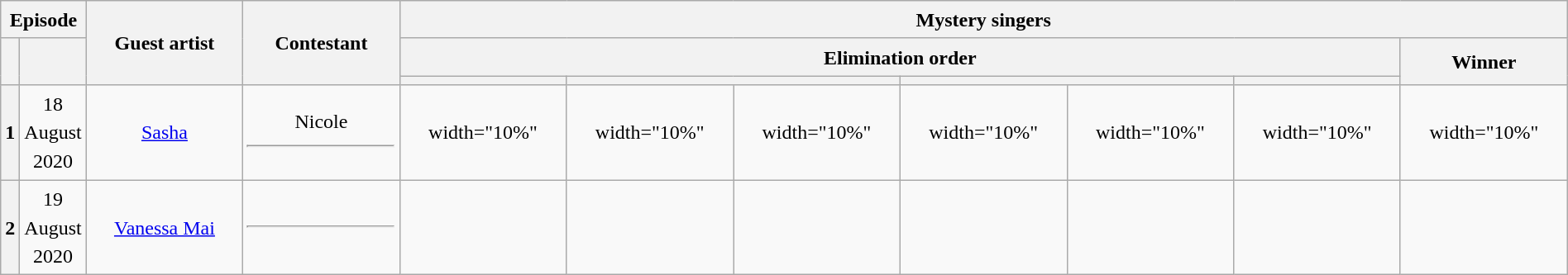<table class="wikitable plainrowheaders mw-collapsible" style="text-align:center; line-height:23px; width:100%;">
<tr>
<th colspan="2" width="1%">Episode</th>
<th rowspan="3" width="10%">Guest artist</th>
<th rowspan="3" width="10%">Contestant</th>
<th colspan="7">Mystery singers<br></th>
</tr>
<tr>
<th rowspan="2"></th>
<th rowspan="2"></th>
<th colspan="6">Elimination order</th>
<th rowspan="2">Winner</th>
</tr>
<tr>
<th></th>
<th colspan="2"></th>
<th colspan="2"></th>
<th></th>
</tr>
<tr>
<th>1</th>
<td>18 August 2020</td>
<td><a href='#'>Sasha</a></td>
<td>Nicole<hr></td>
<td>width="10%" </td>
<td>width="10%" </td>
<td>width="10%" </td>
<td>width="10%" </td>
<td>width="10%" </td>
<td>width="10%" </td>
<td>width="10%" </td>
</tr>
<tr>
<th>2</th>
<td>19 August 2020</td>
<td><a href='#'>Vanessa Mai</a><br></td>
<td><hr></td>
<td></td>
<td></td>
<td></td>
<td></td>
<td></td>
<td></td>
<td></td>
</tr>
</table>
